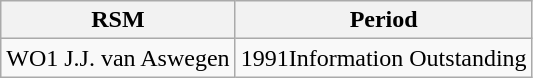<table class="wikitable">
<tr>
<th>RSM</th>
<th>Period</th>
</tr>
<tr>
<td>WO1 J.J. van Aswegen</td>
<td>1991Information Outstanding</td>
</tr>
</table>
